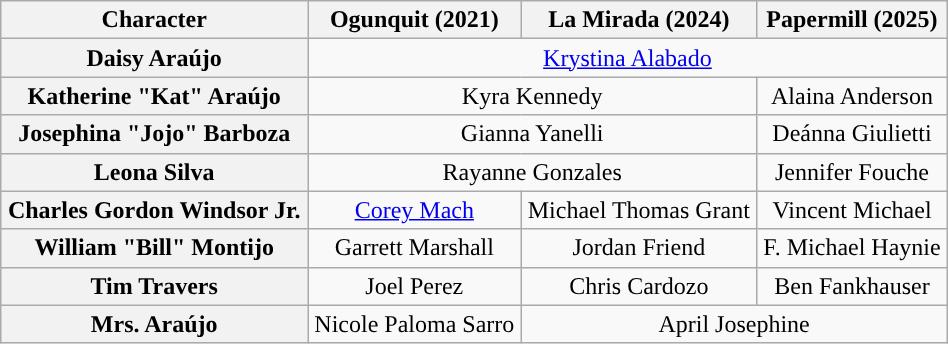<table class="wikitable" style="width:50%; text-align:center">
<tr>
<th scope="col">Character</th>
<th>Ogunquit (2021)</th>
<th>La Mirada (2024)</th>
<th>Papermill (2025)</th>
</tr>
<tr>
<th>Daisy Araújo</th>
<td colspan="3"><a href='#'>Krystina Alabado</a></td>
</tr>
<tr>
<th>Katherine "Kat" Araújo</th>
<td colspan="2”">Kyra Kennedy</td>
<td colspan="1”">Alaina Anderson</td>
</tr>
<tr>
<th>Josephina "Jojo" Barboza</th>
<td colspan="2”">Gianna Yanelli</td>
<td colspan="1”">Deánna Giulietti</td>
</tr>
<tr>
<th>Leona Silva</th>
<td colspan="2">Rayanne Gonzales</td>
<td colspan="1">Jennifer Fouche</td>
</tr>
<tr>
<th>Charles Gordon Windsor Jr.</th>
<td colspan="1"><a href='#'>Corey Mach</a></td>
<td colspan="1">Michael Thomas Grant</td>
<td colspan="1">Vincent Michael</td>
</tr>
<tr>
<th>William "Bill" Montijo</th>
<td colspan="1">Garrett Marshall</td>
<td colspan="1">Jordan Friend</td>
<td colspan="1">F. Michael Haynie</td>
</tr>
<tr>
<th>Tim Travers</th>
<td colspan="1">Joel Perez</td>
<td colspan="1">Chris Cardozo</td>
<td colspan="1">Ben Fankhauser</td>
</tr>
<tr>
<th>Mrs. Araújo</th>
<td colspan="1">Nicole Paloma Sarro</td>
<td colspan="2">April Josephine</td>
</tr>
</table>
